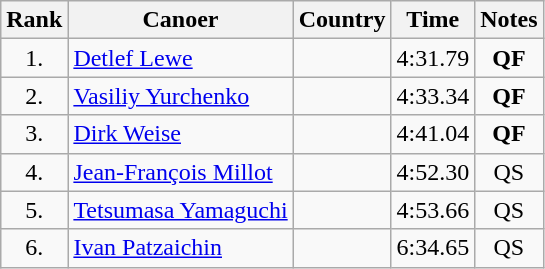<table class="wikitable sortable" style="text-align:center">
<tr>
<th>Rank</th>
<th>Canoer</th>
<th>Country</th>
<th>Time</th>
<th>Notes</th>
</tr>
<tr>
<td>1.</td>
<td align=left athlete><a href='#'>Detlef Lewe</a></td>
<td align=left athlete></td>
<td>4:31.79</td>
<td><strong>QF</strong></td>
</tr>
<tr>
<td>2.</td>
<td align=left athlete><a href='#'>Vasiliy Yurchenko</a></td>
<td align=left athlete></td>
<td>4:33.34</td>
<td><strong>QF</strong></td>
</tr>
<tr>
<td>3.</td>
<td align=left athlete><a href='#'>Dirk Weise</a></td>
<td align=left athlete></td>
<td>4:41.04</td>
<td><strong>QF</strong></td>
</tr>
<tr>
<td>4.</td>
<td align=left athlete><a href='#'>Jean-François Millot</a></td>
<td align=left athlete></td>
<td>4:52.30</td>
<td>QS</td>
</tr>
<tr>
<td>5.</td>
<td align=left athlete><a href='#'>Tetsumasa Yamaguchi</a></td>
<td align=left athlete></td>
<td>4:53.66</td>
<td>QS</td>
</tr>
<tr>
<td>6.</td>
<td align=left athlete><a href='#'>Ivan Patzaichin</a></td>
<td align=left athlete></td>
<td>6:34.65</td>
<td>QS</td>
</tr>
</table>
